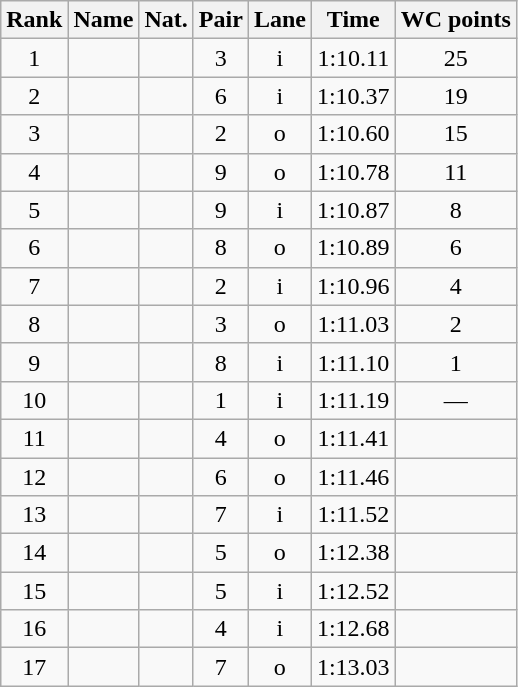<table class="wikitable sortable" style="text-align:center">
<tr>
<th>Rank</th>
<th>Name</th>
<th>Nat.</th>
<th>Pair</th>
<th>Lane</th>
<th>Time</th>
<th>WC points</th>
</tr>
<tr>
<td>1</td>
<td align=left></td>
<td></td>
<td>3</td>
<td>i</td>
<td>1:10.11</td>
<td>25</td>
</tr>
<tr>
<td>2</td>
<td align=left></td>
<td></td>
<td>6</td>
<td>i</td>
<td>1:10.37</td>
<td>19</td>
</tr>
<tr>
<td>3</td>
<td align=left></td>
<td></td>
<td>2</td>
<td>o</td>
<td>1:10.60</td>
<td>15</td>
</tr>
<tr>
<td>4</td>
<td align=left></td>
<td></td>
<td>9</td>
<td>o</td>
<td>1:10.78</td>
<td>11</td>
</tr>
<tr>
<td>5</td>
<td align=left></td>
<td></td>
<td>9</td>
<td>i</td>
<td>1:10.87</td>
<td>8</td>
</tr>
<tr>
<td>6</td>
<td align=left></td>
<td></td>
<td>8</td>
<td>o</td>
<td>1:10.89</td>
<td>6</td>
</tr>
<tr>
<td>7</td>
<td align=left></td>
<td></td>
<td>2</td>
<td>i</td>
<td>1:10.96</td>
<td>4</td>
</tr>
<tr>
<td>8</td>
<td align=left></td>
<td></td>
<td>3</td>
<td>o</td>
<td>1:11.03</td>
<td>2</td>
</tr>
<tr>
<td>9</td>
<td align=left></td>
<td></td>
<td>8</td>
<td>i</td>
<td>1:11.10</td>
<td>1</td>
</tr>
<tr>
<td>10</td>
<td align=left></td>
<td></td>
<td>1</td>
<td>i</td>
<td>1:11.19</td>
<td>—</td>
</tr>
<tr>
<td>11</td>
<td align=left></td>
<td></td>
<td>4</td>
<td>o</td>
<td>1:11.41</td>
<td></td>
</tr>
<tr>
<td>12</td>
<td align=left></td>
<td></td>
<td>6</td>
<td>o</td>
<td>1:11.46</td>
<td></td>
</tr>
<tr>
<td>13</td>
<td align=left></td>
<td></td>
<td>7</td>
<td>i</td>
<td>1:11.52</td>
<td></td>
</tr>
<tr>
<td>14</td>
<td align=left></td>
<td></td>
<td>5</td>
<td>o</td>
<td>1:12.38</td>
<td></td>
</tr>
<tr>
<td>15</td>
<td align=left></td>
<td></td>
<td>5</td>
<td>i</td>
<td>1:12.52</td>
<td></td>
</tr>
<tr>
<td>16</td>
<td align=left></td>
<td></td>
<td>4</td>
<td>i</td>
<td>1:12.68</td>
<td></td>
</tr>
<tr>
<td>17</td>
<td align=left></td>
<td></td>
<td>7</td>
<td>o</td>
<td>1:13.03</td>
<td></td>
</tr>
</table>
